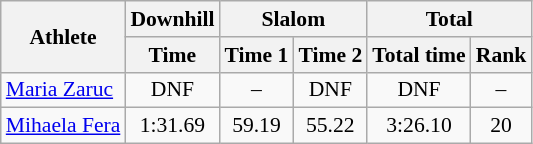<table class="wikitable" style="font-size:90%">
<tr>
<th rowspan="2">Athlete</th>
<th>Downhill</th>
<th colspan="2">Slalom</th>
<th colspan="2">Total</th>
</tr>
<tr>
<th>Time</th>
<th>Time 1</th>
<th>Time 2</th>
<th>Total time</th>
<th>Rank</th>
</tr>
<tr>
<td><a href='#'>Maria Zaruc</a></td>
<td align="center">DNF</td>
<td align="center">–</td>
<td align="center">DNF</td>
<td align="center">DNF</td>
<td align="center">–</td>
</tr>
<tr>
<td><a href='#'>Mihaela Fera</a></td>
<td align="center">1:31.69</td>
<td align="center">59.19</td>
<td align="center">55.22</td>
<td align="center">3:26.10</td>
<td align="center">20</td>
</tr>
</table>
